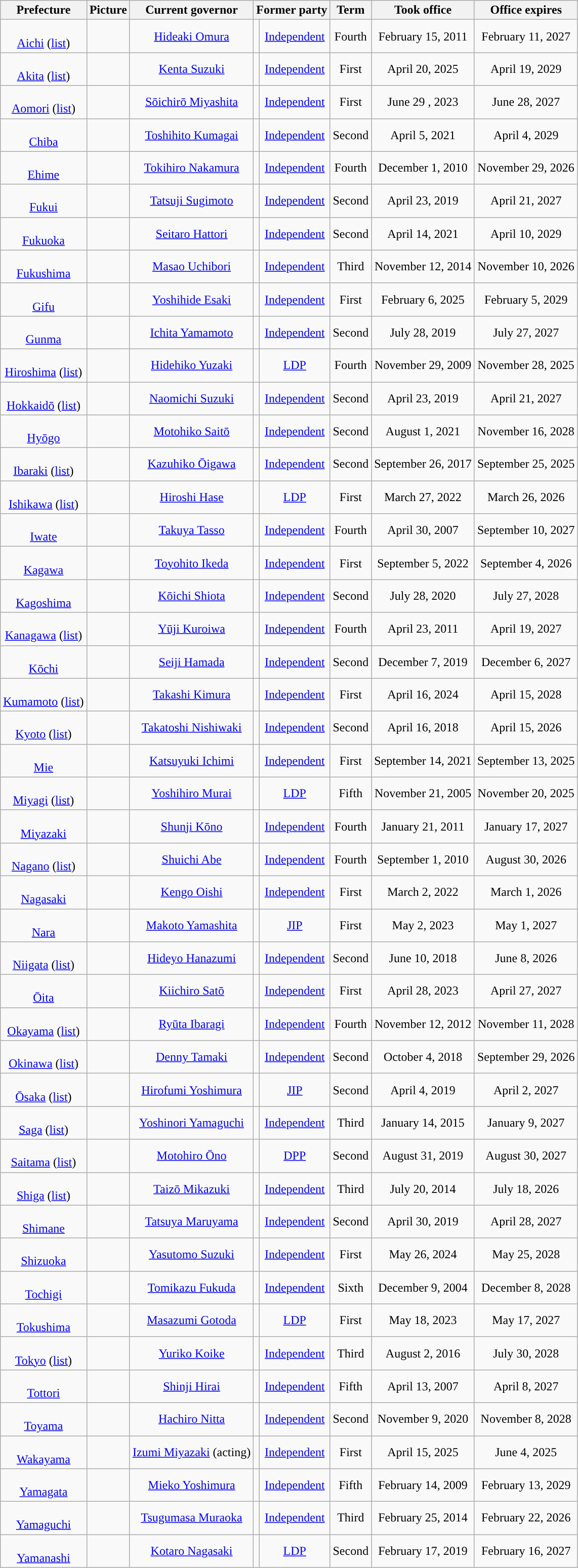<table class="wikitable sortable" style="text-align:center">
<tr>
<th>Prefecture</th>
<th>Picture</th>
<th>Current governor</th>
<th colspan="2">Former party</th>
<th>Term</th>
<th>Took office</th>
<th>Office expires</th>
</tr>
<tr>
<td><br><a href='#'>Aichi</a> (<a href='#'>list</a>)</td>
<td></td>
<td><a href='#'>Hideaki Omura</a></td>
<td style="background-color:"></td>
<td><a href='#'>Independent</a></td>
<td>Fourth</td>
<td>February 15, 2011</td>
<td>February 11, 2027</td>
</tr>
<tr>
<td><br><a href='#'>Akita</a> (<a href='#'>list</a>)</td>
<td></td>
<td><a href='#'>Kenta Suzuki</a></td>
<td style="background-color:"></td>
<td><a href='#'>Independent</a></td>
<td>First</td>
<td>April 20, 2025</td>
<td>April 19, 2029</td>
</tr>
<tr>
<td><br><a href='#'>Aomori</a> (<a href='#'>list</a>)</td>
<td></td>
<td><a href='#'>Sōichirō Miyashita</a></td>
<td style="background-color:"></td>
<td><a href='#'>Independent</a></td>
<td>First</td>
<td>June 29 , 2023</td>
<td>June 28, 2027</td>
</tr>
<tr>
<td><br><a href='#'>Chiba</a></td>
<td></td>
<td><a href='#'>Toshihito Kumagai</a></td>
<td style="background-color:"></td>
<td><a href='#'>Independent</a></td>
<td>Second</td>
<td>April 5, 2021</td>
<td>April 4, 2029</td>
</tr>
<tr>
<td><br><a href='#'>Ehime</a></td>
<td></td>
<td><a href='#'>Tokihiro Nakamura</a></td>
<td style="background-color:"></td>
<td><a href='#'>Independent</a></td>
<td>Fourth</td>
<td>December 1, 2010</td>
<td>November 29, 2026</td>
</tr>
<tr>
<td><br><a href='#'>Fukui</a></td>
<td></td>
<td><a href='#'>Tatsuji Sugimoto</a></td>
<td style="background-color:"></td>
<td><a href='#'>Independent</a></td>
<td>Second</td>
<td>April 23, 2019</td>
<td>April 21, 2027</td>
</tr>
<tr>
<td><br><a href='#'>Fukuoka</a></td>
<td></td>
<td><a href='#'>Seitaro Hattori</a></td>
<td style="background-color:"></td>
<td><a href='#'>Independent</a></td>
<td>Second</td>
<td>April 14, 2021</td>
<td>April 10, 2029</td>
</tr>
<tr>
<td><br><a href='#'>Fukushima</a></td>
<td></td>
<td><a href='#'>Masao Uchibori</a></td>
<td style="background-color:"></td>
<td><a href='#'>Independent</a></td>
<td>Third</td>
<td>November 12, 2014</td>
<td>November 10, 2026</td>
</tr>
<tr>
<td><br><a href='#'>Gifu</a></td>
<td></td>
<td><a href='#'>Yoshihide Esaki</a></td>
<td style="background-color:"></td>
<td><a href='#'>Independent</a></td>
<td>First</td>
<td>February 6, 2025</td>
<td>February 5, 2029</td>
</tr>
<tr>
<td><br><a href='#'>Gunma</a></td>
<td></td>
<td><a href='#'>Ichita Yamamoto</a></td>
<td style="background-color:"></td>
<td><a href='#'>Independent</a></td>
<td>Second</td>
<td>July 28, 2019</td>
<td>July 27, 2027</td>
</tr>
<tr>
<td><br><a href='#'>Hiroshima</a> (<a href='#'>list</a>)</td>
<td></td>
<td><a href='#'>Hidehiko Yuzaki</a></td>
<td style="background-color:"></td>
<td><a href='#'>LDP</a></td>
<td>Fourth</td>
<td>November 29, 2009</td>
<td>November 28, 2025</td>
</tr>
<tr>
<td><br><a href='#'>Hokkaidō</a> (<a href='#'>list</a>)</td>
<td></td>
<td><a href='#'>Naomichi Suzuki</a></td>
<td style="background-color:"></td>
<td><a href='#'>Independent</a></td>
<td>Second</td>
<td>April 23, 2019</td>
<td>April 21, 2027</td>
</tr>
<tr>
<td><br><a href='#'>Hyōgo</a></td>
<td></td>
<td><a href='#'>Motohiko Saitō</a></td>
<td style="background-color:"></td>
<td><a href='#'>Independent</a></td>
<td>Second</td>
<td>August 1, 2021</td>
<td>November 16, 2028</td>
</tr>
<tr>
<td><br><a href='#'>Ibaraki</a> (<a href='#'>list</a>)</td>
<td></td>
<td><a href='#'>Kazuhiko Ōigawa</a></td>
<td style="background-color:"></td>
<td><a href='#'>Independent</a></td>
<td>Second</td>
<td>September 26, 2017</td>
<td>September 25, 2025</td>
</tr>
<tr>
<td><br><a href='#'>Ishikawa</a> (<a href='#'>list</a>)</td>
<td></td>
<td><a href='#'>Hiroshi Hase</a></td>
<td style="background-color:"></td>
<td><a href='#'>LDP</a></td>
<td>First</td>
<td>March 27, 2022</td>
<td>March 26, 2026</td>
</tr>
<tr>
<td><br><a href='#'>Iwate</a></td>
<td></td>
<td><a href='#'>Takuya Tasso</a></td>
<td style="background-color:"></td>
<td><a href='#'>Independent</a></td>
<td>Fourth</td>
<td>April 30, 2007</td>
<td>September 10, 2027</td>
</tr>
<tr>
<td><br><a href='#'>Kagawa</a></td>
<td></td>
<td><a href='#'>Toyohito Ikeda</a></td>
<td style="background-color:"></td>
<td><a href='#'>Independent</a></td>
<td>First</td>
<td>September 5, 2022</td>
<td>September 4, 2026</td>
</tr>
<tr>
<td><br><a href='#'>Kagoshima</a></td>
<td></td>
<td><a href='#'>Kōichi Shiota</a></td>
<td style="background-color:"></td>
<td><a href='#'>Independent</a></td>
<td>Second</td>
<td>July 28, 2020</td>
<td>July 27, 2028</td>
</tr>
<tr>
<td><br><a href='#'>Kanagawa</a> (<a href='#'>list</a>)</td>
<td></td>
<td><a href='#'>Yūji Kuroiwa</a></td>
<td style="background-color:"></td>
<td><a href='#'>Independent</a></td>
<td>Fourth</td>
<td>April 23, 2011</td>
<td>April 19, 2027</td>
</tr>
<tr>
<td><br><a href='#'>Kōchi</a></td>
<td></td>
<td><a href='#'>Seiji Hamada</a></td>
<td style="background-color:"></td>
<td><a href='#'>Independent</a></td>
<td>Second</td>
<td>December 7, 2019</td>
<td>December 6, 2027</td>
</tr>
<tr>
<td><br><a href='#'>Kumamoto</a> (<a href='#'>list</a>)</td>
<td></td>
<td><a href='#'>Takashi Kimura</a></td>
<td style="background-color:"></td>
<td><a href='#'>Independent</a></td>
<td>First</td>
<td>April 16, 2024</td>
<td>April 15, 2028</td>
</tr>
<tr>
<td><br><a href='#'>Kyoto</a> (<a href='#'>list</a>)</td>
<td></td>
<td><a href='#'>Takatoshi Nishiwaki</a></td>
<td style="background-color:"></td>
<td><a href='#'>Independent</a></td>
<td>Second</td>
<td>April 16, 2018</td>
<td>April 15, 2026</td>
</tr>
<tr>
<td><br><a href='#'>Mie</a></td>
<td></td>
<td><a href='#'>Katsuyuki Ichimi</a></td>
<td style="background-color:"></td>
<td><a href='#'>Independent</a></td>
<td>First</td>
<td>September 14, 2021</td>
<td>September 13, 2025</td>
</tr>
<tr>
<td><br><a href='#'>Miyagi</a> (<a href='#'>list</a>)</td>
<td></td>
<td><a href='#'>Yoshihiro Murai</a></td>
<td style="background-color:"></td>
<td><a href='#'>LDP</a></td>
<td>Fifth</td>
<td>November 21, 2005</td>
<td>November 20, 2025</td>
</tr>
<tr>
<td><br><a href='#'>Miyazaki</a></td>
<td></td>
<td><a href='#'>Shunji Kōno</a></td>
<td style="background-color:"></td>
<td><a href='#'>Independent</a></td>
<td>Fourth</td>
<td>January 21, 2011</td>
<td>January 17, 2027</td>
</tr>
<tr>
<td><br><a href='#'>Nagano</a> (<a href='#'>list</a>)</td>
<td></td>
<td><a href='#'>Shuichi Abe</a></td>
<td style="background-color:"></td>
<td><a href='#'>Independent</a></td>
<td>Fourth</td>
<td>September 1, 2010</td>
<td>August 30, 2026</td>
</tr>
<tr>
<td><br><a href='#'>Nagasaki</a></td>
<td></td>
<td><a href='#'>Kengo Oishi</a></td>
<td style="background-color:"></td>
<td><a href='#'>Independent</a></td>
<td>First</td>
<td>March 2, 2022</td>
<td>March 1, 2026</td>
</tr>
<tr>
<td><br><a href='#'>Nara</a></td>
<td></td>
<td><a href='#'>Makoto Yamashita</a></td>
<td style="background-color:"></td>
<td><a href='#'>JIP</a></td>
<td>First</td>
<td>May 2, 2023</td>
<td>May 1, 2027</td>
</tr>
<tr>
<td><br><a href='#'>Niigata</a> (<a href='#'>list</a>)</td>
<td></td>
<td><a href='#'>Hideyo Hanazumi</a></td>
<td style="background-color:"></td>
<td><a href='#'>Independent</a></td>
<td>Second</td>
<td>June 10, 2018</td>
<td>June 8, 2026</td>
</tr>
<tr>
<td><br><a href='#'>Ōita</a></td>
<td></td>
<td><a href='#'>Kiichiro Satō</a></td>
<td style="background-color:"></td>
<td><a href='#'>Independent</a></td>
<td>First</td>
<td>April 28, 2023</td>
<td>April 27, 2027</td>
</tr>
<tr>
<td><br><a href='#'>Okayama</a> (<a href='#'>list</a>)</td>
<td></td>
<td><a href='#'>Ryūta Ibaragi</a></td>
<td style="background-color:"></td>
<td><a href='#'>Independent</a></td>
<td>Fourth</td>
<td>November 12, 2012</td>
<td>November 11, 2028</td>
</tr>
<tr>
<td><br><a href='#'>Okinawa</a> (<a href='#'>list</a>)</td>
<td></td>
<td><a href='#'>Denny Tamaki</a></td>
<td style="background-color:"></td>
<td><a href='#'>Independent</a></td>
<td>Second</td>
<td>October 4, 2018</td>
<td>September 29, 2026</td>
</tr>
<tr>
<td><br><a href='#'>Ōsaka</a> (<a href='#'>list</a>)</td>
<td></td>
<td><a href='#'>Hirofumi Yoshimura</a></td>
<td style="background-color:"></td>
<td><a href='#'>JIP</a></td>
<td>Second</td>
<td>April 4, 2019</td>
<td>April 2, 2027</td>
</tr>
<tr>
<td><br><a href='#'>Saga</a> (<a href='#'>list</a>)</td>
<td></td>
<td><a href='#'>Yoshinori Yamaguchi</a></td>
<td style="background-color:"></td>
<td><a href='#'>Independent</a></td>
<td>Third</td>
<td>January 14, 2015</td>
<td>January 9, 2027</td>
</tr>
<tr>
<td><br><a href='#'>Saitama</a> (<a href='#'>list</a>)</td>
<td></td>
<td><a href='#'>Motohiro Ōno</a></td>
<td style="background-color:"></td>
<td><a href='#'>DPP</a></td>
<td>Second</td>
<td>August 31, 2019</td>
<td>August 30, 2027</td>
</tr>
<tr>
<td><br><a href='#'>Shiga</a> (<a href='#'>list</a>)</td>
<td></td>
<td><a href='#'>Taizō Mikazuki</a></td>
<td style="background-color:"></td>
<td><a href='#'>Independent</a></td>
<td>Third</td>
<td>July 20, 2014</td>
<td>July 18, 2026</td>
</tr>
<tr>
<td><br><a href='#'>Shimane</a></td>
<td></td>
<td><a href='#'>Tatsuya Maruyama</a></td>
<td style="background-color:"></td>
<td><a href='#'>Independent</a></td>
<td>Second</td>
<td>April 30, 2019</td>
<td>April 28, 2027</td>
</tr>
<tr>
<td><br><a href='#'>Shizuoka</a></td>
<td></td>
<td><a href='#'>Yasutomo Suzuki</a></td>
<td style="background-color:"></td>
<td><a href='#'>Independent</a></td>
<td>First</td>
<td>May 26, 2024</td>
<td>May 25, 2028</td>
</tr>
<tr>
<td><br><a href='#'>Tochigi</a></td>
<td></td>
<td><a href='#'>Tomikazu Fukuda</a></td>
<td style="background-color:"></td>
<td><a href='#'>Independent</a></td>
<td>Sixth</td>
<td>December 9, 2004</td>
<td>December 8, 2028</td>
</tr>
<tr>
<td><br><a href='#'>Tokushima</a></td>
<td></td>
<td><a href='#'>Masazumi Gotoda</a></td>
<td style="background-color:"></td>
<td><a href='#'>LDP</a></td>
<td>First</td>
<td>May 18, 2023</td>
<td>May 17, 2027</td>
</tr>
<tr>
<td><br><a href='#'>Tokyo</a> (<a href='#'>list</a>)</td>
<td></td>
<td><a href='#'>Yuriko Koike</a></td>
<td style="background-color:"></td>
<td><a href='#'>Independent</a></td>
<td>Third</td>
<td>August 2, 2016</td>
<td>July 30, 2028</td>
</tr>
<tr>
<td><br><a href='#'>Tottori</a></td>
<td></td>
<td><a href='#'>Shinji Hirai</a></td>
<td style="background-color:"></td>
<td><a href='#'>Independent</a></td>
<td>Fifth</td>
<td>April 13, 2007</td>
<td>April 8, 2027</td>
</tr>
<tr>
<td><br><a href='#'>Toyama</a></td>
<td></td>
<td><a href='#'>Hachiro Nitta</a></td>
<td style="background-color:"></td>
<td><a href='#'>Independent</a></td>
<td>Second</td>
<td>November 9, 2020</td>
<td>November 8, 2028</td>
</tr>
<tr>
<td><br><a href='#'>Wakayama</a></td>
<td></td>
<td><a href='#'>Izumi Miyazaki</a> (acting)</td>
<td style="background-color:"></td>
<td><a href='#'>Independent</a></td>
<td>First</td>
<td>April 15, 2025</td>
<td>June 4, 2025</td>
</tr>
<tr>
<td><br><a href='#'>Yamagata</a></td>
<td></td>
<td><a href='#'>Mieko Yoshimura</a></td>
<td style="background-color:"></td>
<td><a href='#'>Independent</a></td>
<td>Fifth</td>
<td>February 14, 2009</td>
<td>February 13, 2029</td>
</tr>
<tr>
<td><br><a href='#'>Yamaguchi</a></td>
<td></td>
<td><a href='#'>Tsugumasa Muraoka</a></td>
<td style="background-color:"></td>
<td><a href='#'>Independent</a></td>
<td>Third</td>
<td>February 25, 2014</td>
<td>February 22, 2026</td>
</tr>
<tr>
<td><br><a href='#'>Yamanashi</a></td>
<td></td>
<td><a href='#'>Kotaro Nagasaki</a></td>
<td style="background-color:"></td>
<td><a href='#'>LDP</a></td>
<td>Second</td>
<td>February 17, 2019</td>
<td>February 16, 2027</td>
</tr>
</table>
